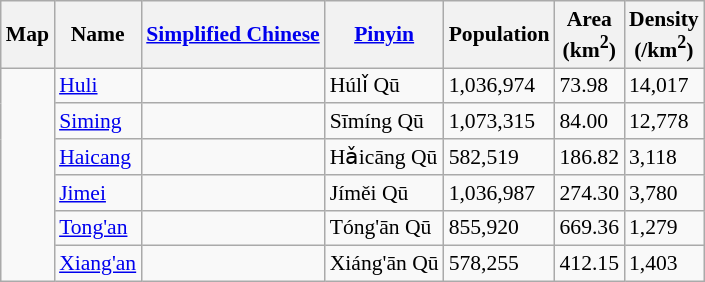<table class="wikitable" style="font-size:90%;">
<tr>
<th colspan="6">Map</th>
<th>Name</th>
<th><a href='#'>Simplified Chinese</a></th>
<th><a href='#'>Pinyin</a></th>
<th>Population<br></th>
<th>Area<br>(km<sup>2</sup>)</th>
<th>Density<br>(/km<sup>2</sup>)</th>
</tr>
<tr>
<td colspan="6" rowspan="6"><div><br>








</div></td>
<td><a href='#'>Huli</a></td>
<td></td>
<td>Húlǐ Qū</td>
<td>1,036,974</td>
<td>73.98</td>
<td>14,017</td>
</tr>
<tr>
<td><a href='#'>Siming</a></td>
<td></td>
<td>Sīmíng Qū</td>
<td>1,073,315</td>
<td>84.00</td>
<td>12,778</td>
</tr>
<tr>
<td><a href='#'>Haicang</a></td>
<td></td>
<td>Hǎicāng Qū</td>
<td>582,519</td>
<td>186.82</td>
<td>3,118</td>
</tr>
<tr>
<td><a href='#'>Jimei</a></td>
<td></td>
<td>Jíměi Qū</td>
<td>1,036,987</td>
<td>274.30</td>
<td>3,780</td>
</tr>
<tr>
<td><a href='#'>Tong'an</a></td>
<td></td>
<td>Tóng'ān Qū</td>
<td>855,920</td>
<td>669.36</td>
<td>1,279</td>
</tr>
<tr>
<td><a href='#'>Xiang'an</a></td>
<td></td>
<td>Xiáng'ān Qū</td>
<td>578,255</td>
<td>412.15</td>
<td>1,403</td>
</tr>
</table>
